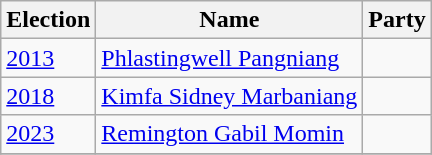<table class="wikitable sortable">
<tr>
<th>Election</th>
<th>Name</th>
<th colspan=2>Party</th>
</tr>
<tr>
<td><a href='#'>2013</a></td>
<td><a href='#'>Phlastingwell Pangniang</a></td>
<td></td>
</tr>
<tr>
<td><a href='#'>2018</a></td>
<td><a href='#'>Kimfa Sidney Marbaniang</a></td>
<td></td>
</tr>
<tr>
<td><a href='#'>2023</a></td>
<td><a href='#'>Remington Gabil Momin</a></td>
<td></td>
</tr>
<tr>
</tr>
</table>
